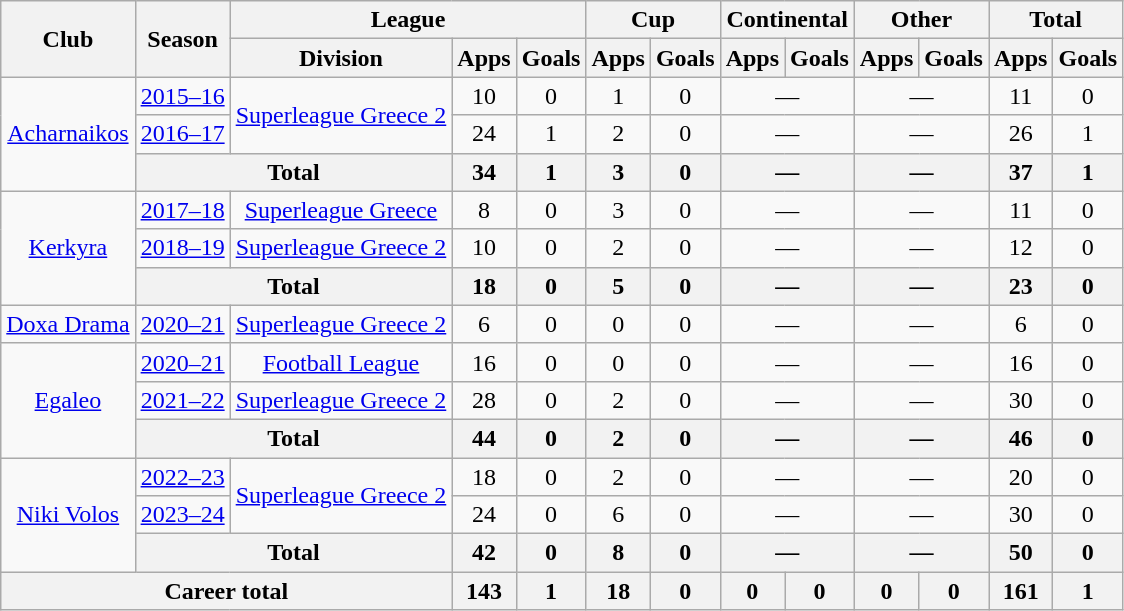<table class="wikitable" style="text-align:center">
<tr>
<th rowspan=2>Club</th>
<th rowspan=2>Season</th>
<th colspan=3>League</th>
<th colspan=2>Cup</th>
<th colspan=2>Continental</th>
<th colspan=2>Other</th>
<th colspan=2>Total</th>
</tr>
<tr>
<th>Division</th>
<th>Apps</th>
<th>Goals</th>
<th>Apps</th>
<th>Goals</th>
<th>Apps</th>
<th>Goals</th>
<th>Apps</th>
<th>Goals</th>
<th>Apps</th>
<th>Goals</th>
</tr>
<tr>
<td rowspan="3"><a href='#'>Acharnaikos</a></td>
<td><a href='#'>2015–16</a></td>
<td rowspan="2"><a href='#'>Superleague Greece 2</a></td>
<td>10</td>
<td>0</td>
<td>1</td>
<td>0</td>
<td colspan="2">—</td>
<td colspan="2">—</td>
<td>11</td>
<td>0</td>
</tr>
<tr>
<td><a href='#'>2016–17</a></td>
<td>24</td>
<td>1</td>
<td>2</td>
<td>0</td>
<td colspan="2">—</td>
<td colspan="2">—</td>
<td>26</td>
<td>1</td>
</tr>
<tr>
<th colspan="2">Total</th>
<th>34</th>
<th>1</th>
<th>3</th>
<th>0</th>
<th colspan="2">—</th>
<th colspan="2">—</th>
<th>37</th>
<th>1</th>
</tr>
<tr>
<td rowspan="3"><a href='#'>Kerkyra</a></td>
<td><a href='#'>2017–18</a></td>
<td><a href='#'>Superleague Greece</a></td>
<td>8</td>
<td>0</td>
<td>3</td>
<td>0</td>
<td colspan="2">—</td>
<td colspan="2">—</td>
<td>11</td>
<td>0</td>
</tr>
<tr>
<td><a href='#'>2018–19</a></td>
<td><a href='#'>Superleague Greece 2</a></td>
<td>10</td>
<td>0</td>
<td>2</td>
<td>0</td>
<td colspan="2">—</td>
<td colspan="2">—</td>
<td>12</td>
<td>0</td>
</tr>
<tr>
<th colspan="2">Total</th>
<th>18</th>
<th>0</th>
<th>5</th>
<th>0</th>
<th colspan="2">—</th>
<th colspan="2">—</th>
<th>23</th>
<th>0</th>
</tr>
<tr>
<td><a href='#'>Doxa Drama</a></td>
<td><a href='#'>2020–21</a></td>
<td><a href='#'>Superleague Greece 2</a></td>
<td>6</td>
<td>0</td>
<td>0</td>
<td>0</td>
<td colspan="2">—</td>
<td colspan="2">—</td>
<td>6</td>
<td>0</td>
</tr>
<tr>
<td rowspan="3"><a href='#'>Egaleo</a></td>
<td><a href='#'>2020–21</a></td>
<td><a href='#'>Football League</a></td>
<td>16</td>
<td>0</td>
<td>0</td>
<td>0</td>
<td colspan="2">—</td>
<td colspan="2">—</td>
<td>16</td>
<td>0</td>
</tr>
<tr>
<td><a href='#'>2021–22</a></td>
<td><a href='#'>Superleague Greece 2</a></td>
<td>28</td>
<td>0</td>
<td>2</td>
<td>0</td>
<td colspan="2">—</td>
<td colspan="2">—</td>
<td>30</td>
<td>0</td>
</tr>
<tr>
<th colspan="2">Total</th>
<th>44</th>
<th>0</th>
<th>2</th>
<th>0</th>
<th colspan="2">—</th>
<th colspan="2">—</th>
<th>46</th>
<th>0</th>
</tr>
<tr>
<td rowspan="3"><a href='#'>Niki Volos</a></td>
<td><a href='#'>2022–23</a></td>
<td rowspan="2"><a href='#'>Superleague Greece 2</a></td>
<td>18</td>
<td>0</td>
<td>2</td>
<td>0</td>
<td colspan="2">—</td>
<td colspan="2">—</td>
<td>20</td>
<td>0</td>
</tr>
<tr>
<td><a href='#'>2023–24</a></td>
<td>24</td>
<td>0</td>
<td>6</td>
<td>0</td>
<td colspan="2">—</td>
<td colspan="2">—</td>
<td>30</td>
<td>0</td>
</tr>
<tr>
<th colspan="2">Total</th>
<th>42</th>
<th>0</th>
<th>8</th>
<th>0</th>
<th colspan="2">—</th>
<th colspan="2">—</th>
<th>50</th>
<th>0</th>
</tr>
<tr>
<th colspan="3">Career total</th>
<th>143</th>
<th>1</th>
<th>18</th>
<th>0</th>
<th>0</th>
<th>0</th>
<th>0</th>
<th>0</th>
<th>161</th>
<th>1</th>
</tr>
</table>
